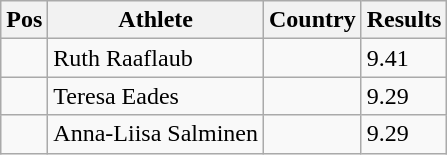<table class="wikitable">
<tr>
<th>Pos</th>
<th>Athlete</th>
<th>Country</th>
<th>Results</th>
</tr>
<tr>
<td align="center"></td>
<td>Ruth Raaflaub</td>
<td></td>
<td>9.41</td>
</tr>
<tr>
<td align="center"></td>
<td>Teresa Eades</td>
<td></td>
<td>9.29</td>
</tr>
<tr>
<td align="center"></td>
<td>Anna-Liisa Salminen</td>
<td></td>
<td>9.29</td>
</tr>
</table>
